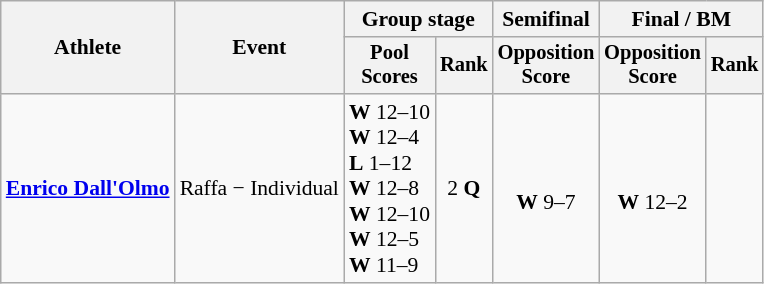<table class=wikitable style="font-size:90%">
<tr>
<th rowspan=2>Athlete</th>
<th rowspan=2>Event</th>
<th colspan=2>Group stage</th>
<th>Semifinal</th>
<th colspan=2>Final / BM</th>
</tr>
<tr style="font-size:95%">
<th>Pool<br>Scores</th>
<th>Rank</th>
<th>Opposition<br>Score</th>
<th>Opposition<br>Score</th>
<th>Rank</th>
</tr>
<tr align=center>
<td align=left><strong><a href='#'>Enrico Dall'Olmo</a></strong></td>
<td align="left">Raffa − Individual</td>
<td align="left"> <strong>W</strong> 12–10<br> <strong>W</strong> 12–4<br> <strong>L</strong> 1–12<br> <strong>W</strong> 12–8<br> <strong>W</strong> 12–10<br> <strong>W</strong> 12–5<br> <strong>W</strong> 11–9</td>
<td>2 <strong>Q</strong></td>
<td><br> <strong>W</strong> 9–7</td>
<td><br> <strong>W</strong> 12–2</td>
<td></td>
</tr>
</table>
